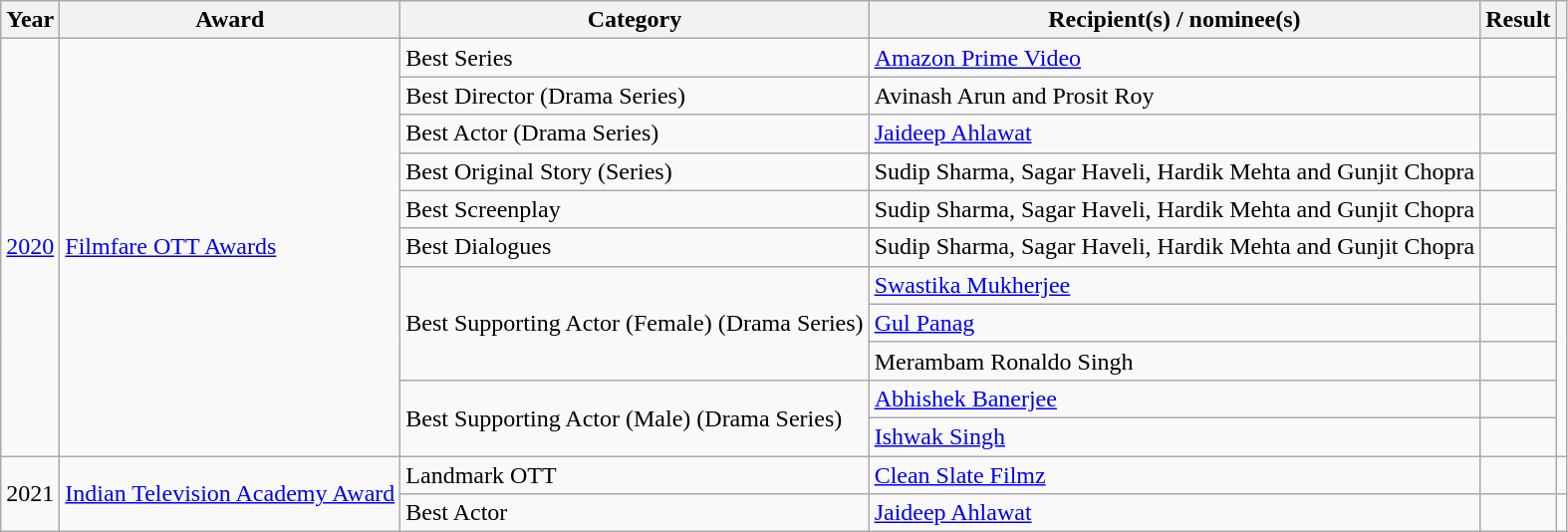<table class="wikitable sortable">
<tr>
<th>Year</th>
<th>Award</th>
<th>Category</th>
<th>Recipient(s) / nominee(s)</th>
<th>Result</th>
<th></th>
</tr>
<tr>
<td rowspan="11"><a href='#'>2020</a></td>
<td rowspan="11"><a href='#'>Filmfare OTT Awards</a></td>
<td>Best Series</td>
<td><a href='#'>Amazon Prime Video</a></td>
<td></td>
<td rowspan="11"></td>
</tr>
<tr>
<td>Best Director (Drama Series)</td>
<td>Avinash Arun and Prosit Roy</td>
<td></td>
</tr>
<tr>
<td>Best Actor (Drama Series)</td>
<td><a href='#'>Jaideep Ahlawat</a></td>
<td></td>
</tr>
<tr>
<td>Best Original Story (Series)</td>
<td>Sudip Sharma, Sagar Haveli, Hardik Mehta and Gunjit Chopra</td>
<td></td>
</tr>
<tr>
<td>Best Screenplay</td>
<td>Sudip Sharma, Sagar Haveli, Hardik Mehta and Gunjit Chopra</td>
<td></td>
</tr>
<tr>
<td>Best Dialogues</td>
<td>Sudip Sharma, Sagar Haveli, Hardik Mehta and Gunjit Chopra</td>
<td></td>
</tr>
<tr>
<td rowspan="3">Best Supporting Actor (Female) (Drama Series)</td>
<td><a href='#'>Swastika Mukherjee</a></td>
<td></td>
</tr>
<tr>
<td><a href='#'>Gul Panag</a></td>
<td></td>
</tr>
<tr>
<td>Merambam Ronaldo Singh</td>
<td></td>
</tr>
<tr>
<td rowspan="2">Best Supporting Actor (Male) (Drama Series)</td>
<td><a href='#'>Abhishek Banerjee</a></td>
<td></td>
</tr>
<tr>
<td><a href='#'>Ishwak Singh</a></td>
<td></td>
</tr>
<tr>
<td rowspan="2">2021</td>
<td rowspan="2"><a href='#'>Indian Television Academy Award</a></td>
<td>Landmark OTT</td>
<td><a href='#'>Clean Slate Filmz</a></td>
<td></td>
<td></td>
</tr>
<tr>
<td>Best Actor</td>
<td><a href='#'>Jaideep Ahlawat</a></td>
<td></td>
<td></td>
</tr>
</table>
